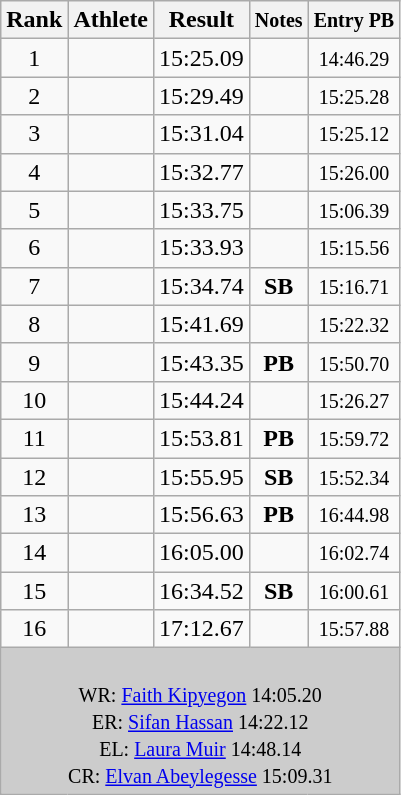<table class="wikitable sortable" style="text-align:center;">
<tr>
<th>Rank</th>
<th>Athlete</th>
<th>Result</th>
<th><small>Notes</small></th>
<th><small>Entry PB</small></th>
</tr>
<tr>
<td>1</td>
<td align=left></td>
<td>15:25.09</td>
<td></td>
<td><small>14:46.29</small></td>
</tr>
<tr>
<td>2</td>
<td align=left></td>
<td>15:29.49</td>
<td></td>
<td><small>15:25.28</small></td>
</tr>
<tr>
<td>3</td>
<td align=left></td>
<td>15:31.04</td>
<td></td>
<td><small>15:25.12</small></td>
</tr>
<tr>
<td>4</td>
<td align=left></td>
<td>15:32.77</td>
<td></td>
<td><small>15:26.00</small></td>
</tr>
<tr>
<td>5</td>
<td align=left></td>
<td>15:33.75</td>
<td></td>
<td><small>15:06.39</small></td>
</tr>
<tr>
<td>6</td>
<td align=left></td>
<td>15:33.93</td>
<td></td>
<td><small>15:15.56</small></td>
</tr>
<tr>
<td>7</td>
<td align=left></td>
<td>15:34.74</td>
<td><strong>SB</strong></td>
<td><small>15:16.71</small></td>
</tr>
<tr>
<td>8</td>
<td align=left></td>
<td>15:41.69</td>
<td></td>
<td><small>15:22.32</small></td>
</tr>
<tr>
<td>9</td>
<td align=left></td>
<td>15:43.35</td>
<td><strong>PB</strong></td>
<td><small>15:50.70</small></td>
</tr>
<tr>
<td>10</td>
<td align=left></td>
<td>15:44.24</td>
<td></td>
<td><small>15:26.27</small></td>
</tr>
<tr>
<td>11</td>
<td align=left></td>
<td>15:53.81</td>
<td><strong>PB</strong></td>
<td><small>15:59.72</small></td>
</tr>
<tr>
<td>12</td>
<td align=left></td>
<td>15:55.95</td>
<td><strong>SB</strong></td>
<td><small>15:52.34</small></td>
</tr>
<tr>
<td>13</td>
<td align=left></td>
<td>15:56.63</td>
<td><strong>PB</strong></td>
<td><small>16:44.98</small></td>
</tr>
<tr>
<td>14</td>
<td align=left></td>
<td>16:05.00</td>
<td></td>
<td><small>16:02.74</small></td>
</tr>
<tr>
<td>15</td>
<td align=left></td>
<td>16:34.52</td>
<td><strong>SB</strong></td>
<td><small>16:00.61</small></td>
</tr>
<tr>
<td>16</td>
<td align=left></td>
<td>17:12.67</td>
<td></td>
<td><small>15:57.88</small></td>
</tr>
<tr class="sortbottom">
<td colspan="5" bgcolor="#cccccc"><br>
<small>WR:   <a href='#'>Faith Kipyegon</a> 14:05.20<br>ER:  <a href='#'>Sifan Hassan</a> 14:22.12<br></small>
<small>EL:   <a href='#'>Laura Muir</a> 14:48.14<br>CR:  <a href='#'>Elvan Abeylegesse</a> 15:09.31</small></td>
</tr>
</table>
